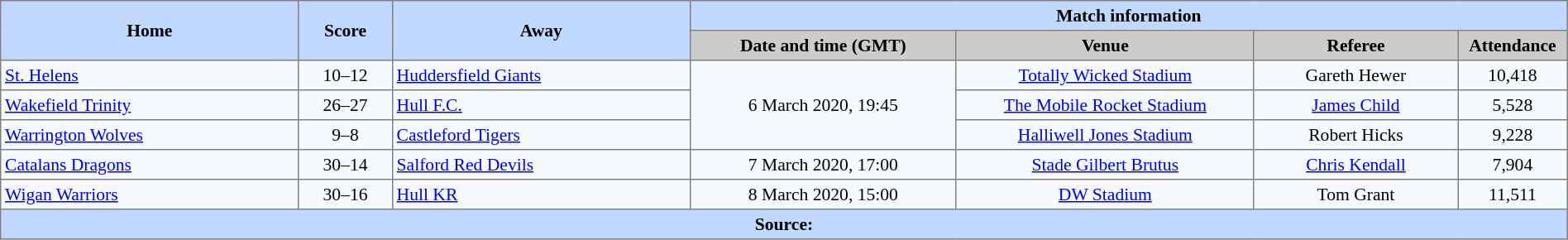<table border=1 style="border-collapse:collapse; font-size:90%; text-align:center;" cellpadding=3 cellspacing=0 width=100%>
<tr bgcolor=#C1D8FF>
<th rowspan=2 width=19%>Home</th>
<th rowspan=2 width=6%>Score</th>
<th rowspan=2 width=19%>Away</th>
<th colspan=4>Match information</th>
</tr>
<tr bgcolor=#CCCCCC>
<th width=17%>Date and time (GMT)</th>
<th width=19%>Venue</th>
<th width=13%>Referee</th>
<th width=7%>Attendance</th>
</tr>
<tr bgcolor=#F5FAFF>
<td align=left> <a href='#'>St. Helens</a></td>
<td>10–12</td>
<td align=left> <a href='#'>Huddersfield Giants</a></td>
<td rowspan="3">6 March 2020, 19:45</td>
<td><a href='#'>Totally Wicked Stadium</a></td>
<td>Gareth Hewer</td>
<td>10,418</td>
</tr>
<tr bgcolor=#F5FAFF>
<td align=left> <a href='#'>Wakefield Trinity</a></td>
<td>26–27</td>
<td align=left> <a href='#'>Hull F.C.</a></td>
<td><a href='#'>The Mobile Rocket Stadium</a></td>
<td><a href='#'>James Child</a></td>
<td>5,528</td>
</tr>
<tr bgcolor=#F5FAFF>
<td align=left> <a href='#'>Warrington Wolves</a></td>
<td>9–8</td>
<td align=left> <a href='#'>Castleford Tigers</a></td>
<td><a href='#'>Halliwell Jones Stadium</a></td>
<td>Robert Hicks</td>
<td>9,228</td>
</tr>
<tr bgcolor=#F5FAFF>
<td align=left> <a href='#'>Catalans Dragons</a></td>
<td>30–14</td>
<td align=left> <a href='#'>Salford Red Devils</a></td>
<td>7 March 2020, 17:00</td>
<td><a href='#'>Stade Gilbert Brutus</a></td>
<td><a href='#'>Chris Kendall</a></td>
<td>7,904</td>
</tr>
<tr bgcolor=#F5FAFF>
<td align=left> <a href='#'>Wigan Warriors</a></td>
<td>30–16</td>
<td align=left> <a href='#'>Hull KR</a></td>
<td>8 March 2020, 15:00</td>
<td><a href='#'>DW Stadium</a></td>
<td>Tom Grant</td>
<td>11,511</td>
</tr>
<tr style="background:#c1d8ff;">
<th colspan=7>Source:</th>
</tr>
</table>
